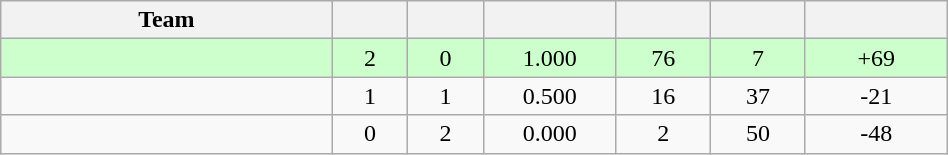<table class="wikitable" style="text-align:center; width:50%">
<tr>
<th width="35%">Team</th>
<th width="8%"></th>
<th width="8%"></th>
<th width="14%"></th>
<th width="10%"></th>
<th width="10%"></th>
<th width="15%"></th>
</tr>
<tr style="background:#CCFFCC;">
<td style="text-align:left;"></td>
<td>2</td>
<td>0</td>
<td>1.000</td>
<td>76</td>
<td>7</td>
<td>+69</td>
</tr>
<tr>
<td style="text-align:left;"></td>
<td>1</td>
<td>1</td>
<td>0.500</td>
<td>16</td>
<td>37</td>
<td>-21</td>
</tr>
<tr>
<td style="text-align:left;"></td>
<td>0</td>
<td>2</td>
<td>0.000</td>
<td>2</td>
<td>50</td>
<td>-48</td>
</tr>
</table>
